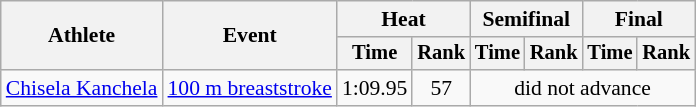<table class=wikitable style="font-size:90%">
<tr>
<th rowspan="2">Athlete</th>
<th rowspan="2">Event</th>
<th colspan="2">Heat</th>
<th colspan="2">Semifinal</th>
<th colspan="2">Final</th>
</tr>
<tr style="font-size:95%">
<th>Time</th>
<th>Rank</th>
<th>Time</th>
<th>Rank</th>
<th>Time</th>
<th>Rank</th>
</tr>
<tr align=center>
<td align=left><a href='#'>Chisela Kanchela</a></td>
<td align=left><a href='#'>100 m breaststroke</a></td>
<td>1:09.95</td>
<td>57</td>
<td colspan=4>did not advance</td>
</tr>
</table>
